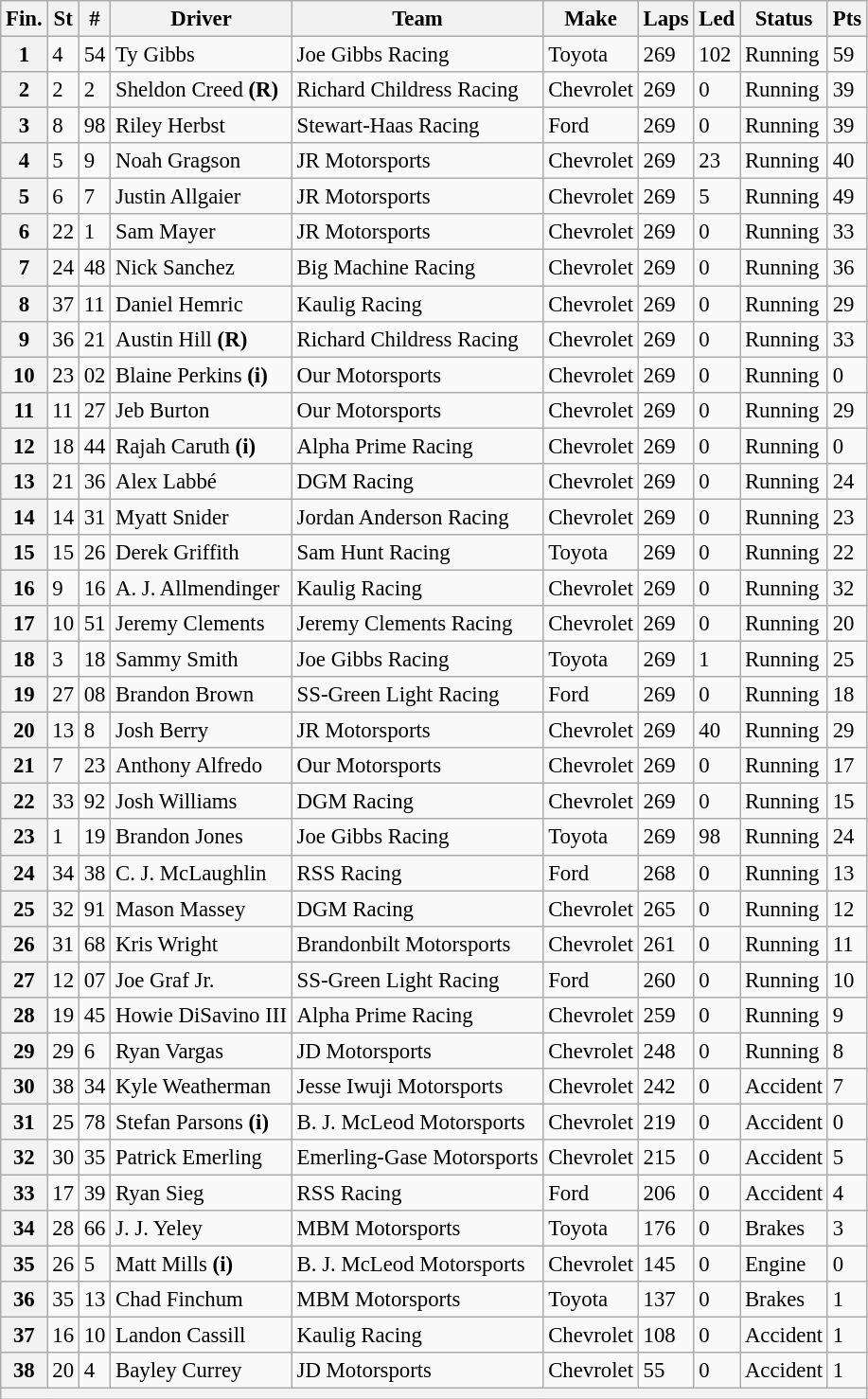<table class="wikitable" style="font-size:95%">
<tr>
<th>Fin.</th>
<th>St</th>
<th>#</th>
<th>Driver</th>
<th>Team</th>
<th>Make</th>
<th>Laps</th>
<th>Led</th>
<th>Status</th>
<th>Pts</th>
</tr>
<tr>
<th>1</th>
<td>4</td>
<td>54</td>
<td>Ty Gibbs</td>
<td>Joe Gibbs Racing</td>
<td>Toyota</td>
<td>269</td>
<td>102</td>
<td>Running</td>
<td>59</td>
</tr>
<tr>
<th>2</th>
<td>2</td>
<td>2</td>
<td>Sheldon Creed <strong>(R)</strong></td>
<td>Richard Childress Racing</td>
<td>Chevrolet</td>
<td>269</td>
<td>0</td>
<td>Running</td>
<td>39</td>
</tr>
<tr>
<th>3</th>
<td>8</td>
<td>98</td>
<td>Riley Herbst</td>
<td>Stewart-Haas Racing</td>
<td>Ford</td>
<td>269</td>
<td>0</td>
<td>Running</td>
<td>39</td>
</tr>
<tr>
<th>4</th>
<td>5</td>
<td>9</td>
<td>Noah Gragson</td>
<td>JR Motorsports</td>
<td>Chevrolet</td>
<td>269</td>
<td>23</td>
<td>Running</td>
<td>40</td>
</tr>
<tr>
<th>5</th>
<td>6</td>
<td>7</td>
<td>Justin Allgaier</td>
<td>JR Motorsports</td>
<td>Chevrolet</td>
<td>269</td>
<td>5</td>
<td>Running</td>
<td>49</td>
</tr>
<tr>
<th>6</th>
<td>22</td>
<td>1</td>
<td>Sam Mayer</td>
<td>JR Motorsports</td>
<td>Chevrolet</td>
<td>269</td>
<td>0</td>
<td>Running</td>
<td>33</td>
</tr>
<tr>
<th>7</th>
<td>24</td>
<td>48</td>
<td>Nick Sanchez</td>
<td>Big Machine Racing</td>
<td>Chevrolet</td>
<td>269</td>
<td>0</td>
<td>Running</td>
<td>36</td>
</tr>
<tr>
<th>8</th>
<td>37</td>
<td>11</td>
<td>Daniel Hemric</td>
<td>Kaulig Racing</td>
<td>Chevrolet</td>
<td>269</td>
<td>0</td>
<td>Running</td>
<td>29</td>
</tr>
<tr>
<th>9</th>
<td>36</td>
<td>21</td>
<td>Austin Hill <strong>(R)</strong></td>
<td>Richard Childress Racing</td>
<td>Chevrolet</td>
<td>269</td>
<td>0</td>
<td>Running</td>
<td>33</td>
</tr>
<tr>
<th>10</th>
<td>23</td>
<td>02</td>
<td>Blaine Perkins <strong>(i)</strong></td>
<td>Our Motorsports</td>
<td>Chevrolet</td>
<td>269</td>
<td>0</td>
<td>Running</td>
<td>0</td>
</tr>
<tr>
<th>11</th>
<td>11</td>
<td>27</td>
<td>Jeb Burton</td>
<td>Our Motorsports</td>
<td>Chevrolet</td>
<td>269</td>
<td>0</td>
<td>Running</td>
<td>29</td>
</tr>
<tr>
<th>12</th>
<td>18</td>
<td>44</td>
<td>Rajah Caruth <strong>(i)</strong></td>
<td>Alpha Prime Racing</td>
<td>Chevrolet</td>
<td>269</td>
<td>0</td>
<td>Running</td>
<td>0</td>
</tr>
<tr>
<th>13</th>
<td>21</td>
<td>36</td>
<td>Alex Labbé</td>
<td>DGM Racing</td>
<td>Chevrolet</td>
<td>269</td>
<td>0</td>
<td>Running</td>
<td>24</td>
</tr>
<tr>
<th>14</th>
<td>14</td>
<td>31</td>
<td>Myatt Snider</td>
<td>Jordan Anderson Racing</td>
<td>Chevrolet</td>
<td>269</td>
<td>0</td>
<td>Running</td>
<td>23</td>
</tr>
<tr>
<th>15</th>
<td>15</td>
<td>26</td>
<td>Derek Griffith</td>
<td>Sam Hunt Racing</td>
<td>Toyota</td>
<td>269</td>
<td>0</td>
<td>Running</td>
<td>22</td>
</tr>
<tr>
<th>16</th>
<td>9</td>
<td>16</td>
<td>A. J. Allmendinger</td>
<td>Kaulig Racing</td>
<td>Chevrolet</td>
<td>269</td>
<td>0</td>
<td>Running</td>
<td>32</td>
</tr>
<tr>
<th>17</th>
<td>10</td>
<td>51</td>
<td>Jeremy Clements</td>
<td>Jeremy Clements Racing</td>
<td>Chevrolet</td>
<td>269</td>
<td>0</td>
<td>Running</td>
<td>20</td>
</tr>
<tr>
<th>18</th>
<td>3</td>
<td>18</td>
<td>Sammy Smith</td>
<td>Joe Gibbs Racing</td>
<td>Toyota</td>
<td>269</td>
<td>1</td>
<td>Running</td>
<td>25</td>
</tr>
<tr>
<th>19</th>
<td>27</td>
<td>08</td>
<td>Brandon Brown</td>
<td>SS-Green Light Racing</td>
<td>Ford</td>
<td>269</td>
<td>0</td>
<td>Running</td>
<td>18</td>
</tr>
<tr>
<th>20</th>
<td>13</td>
<td>8</td>
<td>Josh Berry</td>
<td>JR Motorsports</td>
<td>Chevrolet</td>
<td>269</td>
<td>40</td>
<td>Running</td>
<td>29</td>
</tr>
<tr>
<th>21</th>
<td>7</td>
<td>23</td>
<td>Anthony Alfredo</td>
<td>Our Motorsports</td>
<td>Chevrolet</td>
<td>269</td>
<td>0</td>
<td>Running</td>
<td>17</td>
</tr>
<tr>
<th>22</th>
<td>33</td>
<td>92</td>
<td>Josh Williams</td>
<td>DGM Racing</td>
<td>Chevrolet</td>
<td>269</td>
<td>0</td>
<td>Running</td>
<td>15</td>
</tr>
<tr>
<th>23</th>
<td>1</td>
<td>19</td>
<td>Brandon Jones</td>
<td>Joe Gibbs Racing</td>
<td>Toyota</td>
<td>269</td>
<td>98</td>
<td>Running</td>
<td>24</td>
</tr>
<tr>
<th>24</th>
<td>34</td>
<td>38</td>
<td>C. J. McLaughlin</td>
<td>RSS Racing</td>
<td>Ford</td>
<td>268</td>
<td>0</td>
<td>Running</td>
<td>13</td>
</tr>
<tr>
<th>25</th>
<td>32</td>
<td>91</td>
<td>Mason Massey</td>
<td>DGM Racing</td>
<td>Chevrolet</td>
<td>265</td>
<td>0</td>
<td>Running</td>
<td>12</td>
</tr>
<tr>
<th>26</th>
<td>31</td>
<td>68</td>
<td>Kris Wright</td>
<td>Brandonbilt Motorsports</td>
<td>Chevrolet</td>
<td>261</td>
<td>0</td>
<td>Running</td>
<td>11</td>
</tr>
<tr>
<th>27</th>
<td>12</td>
<td>07</td>
<td>Joe Graf Jr.</td>
<td>SS-Green Light Racing</td>
<td>Ford</td>
<td>260</td>
<td>0</td>
<td>Running</td>
<td>10</td>
</tr>
<tr>
<th>28</th>
<td>19</td>
<td>45</td>
<td>Howie DiSavino III</td>
<td>Alpha Prime Racing</td>
<td>Chevrolet</td>
<td>259</td>
<td>0</td>
<td>Running</td>
<td>9</td>
</tr>
<tr>
<th>29</th>
<td>29</td>
<td>6</td>
<td>Ryan Vargas</td>
<td>JD Motorsports</td>
<td>Chevrolet</td>
<td>248</td>
<td>0</td>
<td>Running</td>
<td>8</td>
</tr>
<tr>
<th>30</th>
<td>38</td>
<td>34</td>
<td>Kyle Weatherman</td>
<td>Jesse Iwuji Motorsports</td>
<td>Chevrolet</td>
<td>242</td>
<td>0</td>
<td>Accident</td>
<td>7</td>
</tr>
<tr>
<th>31</th>
<td>25</td>
<td>78</td>
<td>Stefan Parsons <strong>(i)</strong></td>
<td>B. J. McLeod Motorsports</td>
<td>Chevrolet</td>
<td>219</td>
<td>0</td>
<td>Accident</td>
<td>0</td>
</tr>
<tr>
<th>32</th>
<td>30</td>
<td>35</td>
<td>Patrick Emerling</td>
<td>Emerling-Gase Motorsports</td>
<td>Chevrolet</td>
<td>215</td>
<td>0</td>
<td>Accident</td>
<td>5</td>
</tr>
<tr>
<th>33</th>
<td>17</td>
<td>39</td>
<td>Ryan Sieg</td>
<td>RSS Racing</td>
<td>Ford</td>
<td>206</td>
<td>0</td>
<td>Accident</td>
<td>4</td>
</tr>
<tr>
<th>34</th>
<td>28</td>
<td>66</td>
<td>J. J. Yeley</td>
<td>MBM Motorsports</td>
<td>Toyota</td>
<td>176</td>
<td>0</td>
<td>Brakes</td>
<td>3</td>
</tr>
<tr>
<th>35</th>
<td>26</td>
<td>5</td>
<td>Matt Mills <strong>(i)</strong></td>
<td>B. J. McLeod Motorsports</td>
<td>Chevrolet</td>
<td>145</td>
<td>0</td>
<td>Engine</td>
<td>0</td>
</tr>
<tr>
<th>36</th>
<td>35</td>
<td>13</td>
<td>Chad Finchum</td>
<td>MBM Motorsports</td>
<td>Toyota</td>
<td>137</td>
<td>0</td>
<td>Brakes</td>
<td>1</td>
</tr>
<tr>
<th>37</th>
<td>16</td>
<td>10</td>
<td>Landon Cassill</td>
<td>Kaulig Racing</td>
<td>Chevrolet</td>
<td>108</td>
<td>0</td>
<td>Accident</td>
<td>1</td>
</tr>
<tr>
<th>38</th>
<td>20</td>
<td>4</td>
<td>Bayley Currey</td>
<td>JD Motorsports</td>
<td>Chevrolet</td>
<td>55</td>
<td>0</td>
<td>Accident</td>
<td>1</td>
</tr>
<tr>
<th colspan="10"></th>
</tr>
</table>
